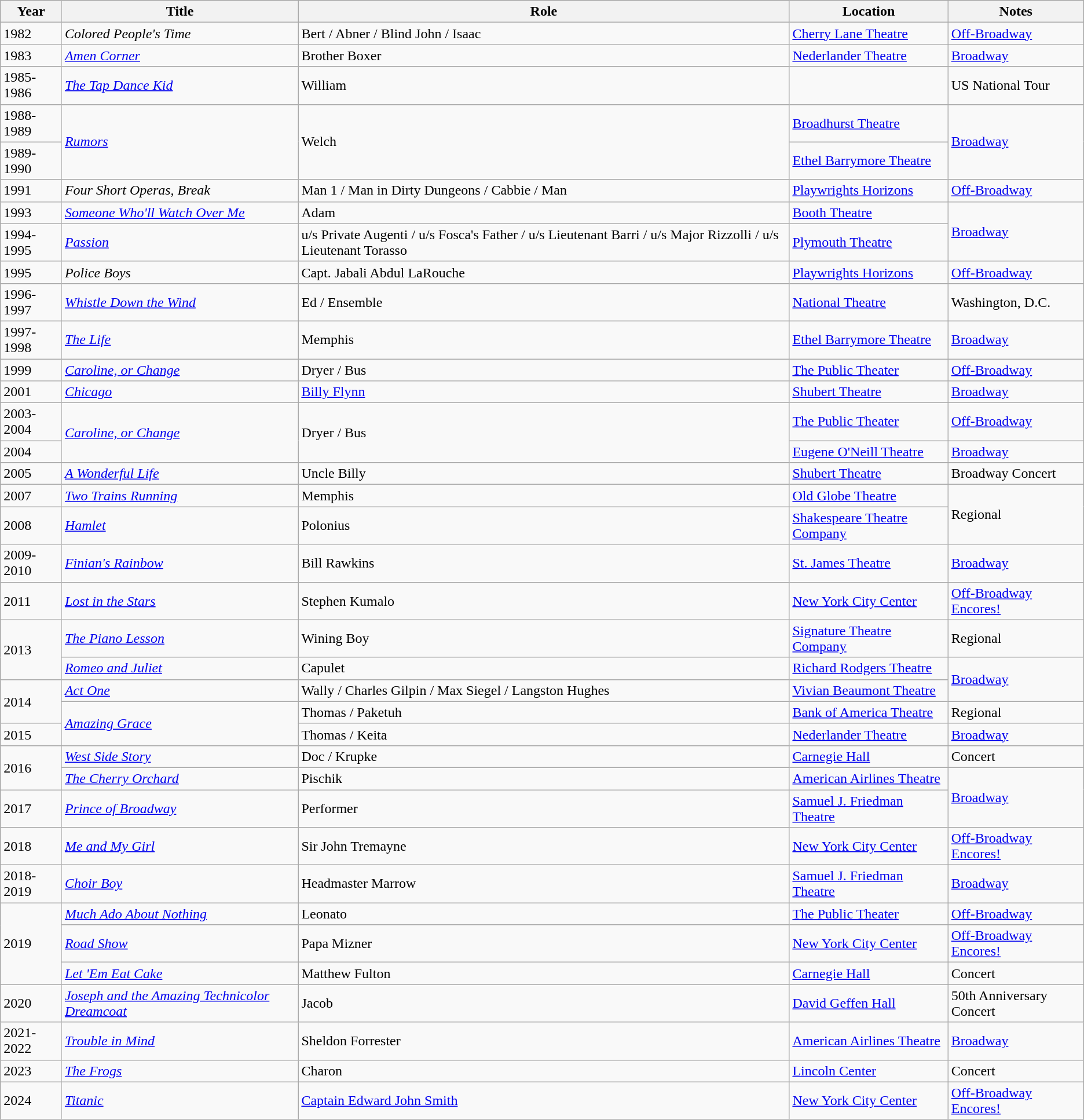<table class="wikitable sortable">
<tr>
<th>Year</th>
<th>Title</th>
<th>Role</th>
<th>Location</th>
<th>Notes</th>
</tr>
<tr>
<td>1982</td>
<td><em>Colored People's Time</em></td>
<td>Bert / Abner / Blind John / Isaac</td>
<td><a href='#'>Cherry Lane Theatre</a></td>
<td><a href='#'>Off-Broadway</a></td>
</tr>
<tr>
<td>1983</td>
<td><a href='#'><em>Amen Corner</em></a></td>
<td>Brother Boxer</td>
<td><a href='#'>Nederlander Theatre</a></td>
<td><a href='#'>Broadway</a></td>
</tr>
<tr>
<td>1985-1986</td>
<td><em><a href='#'>The Tap Dance Kid</a></em></td>
<td>William</td>
<td></td>
<td>US National Tour</td>
</tr>
<tr>
<td>1988-1989</td>
<td rowspan=2><em><a href='#'>Rumors</a></em></td>
<td rowspan=2>Welch</td>
<td><a href='#'>Broadhurst Theatre</a></td>
<td rowspan=2><a href='#'>Broadway</a></td>
</tr>
<tr>
<td>1989-1990</td>
<td><a href='#'>Ethel Barrymore Theatre</a></td>
</tr>
<tr>
<td>1991</td>
<td><em>Four Short Operas, Break</em></td>
<td>Man 1 / Man in Dirty Dungeons / Cabbie / Man</td>
<td><a href='#'>Playwrights Horizons</a></td>
<td><a href='#'>Off-Broadway</a></td>
</tr>
<tr>
<td>1993</td>
<td><em><a href='#'>Someone Who'll Watch Over Me</a></em></td>
<td>Adam</td>
<td><a href='#'>Booth Theatre</a></td>
<td rowspan=2><a href='#'>Broadway</a></td>
</tr>
<tr>
<td>1994-1995</td>
<td><a href='#'><em>Passion</em></a></td>
<td>u/s Private Augenti / u/s Fosca's Father / u/s Lieutenant Barri / u/s Major Rizzolli / u/s Lieutenant Torasso</td>
<td><a href='#'>Plymouth Theatre</a></td>
</tr>
<tr>
<td>1995</td>
<td><em>Police Boys</em></td>
<td>Capt. Jabali Abdul LaRouche</td>
<td><a href='#'>Playwrights Horizons</a></td>
<td><a href='#'>Off-Broadway</a></td>
</tr>
<tr>
<td>1996-1997</td>
<td><a href='#'><em>Whistle Down the Wind</em></a></td>
<td>Ed / Ensemble</td>
<td><a href='#'>National Theatre</a></td>
<td>Washington, D.C.</td>
</tr>
<tr>
<td>1997-1998</td>
<td><em><a href='#'>The Life</a></em></td>
<td>Memphis</td>
<td><a href='#'>Ethel Barrymore Theatre</a></td>
<td><a href='#'>Broadway</a></td>
</tr>
<tr>
<td>1999</td>
<td><em><a href='#'>Caroline, or Change</a></em></td>
<td>Dryer / Bus</td>
<td><a href='#'>The Public Theater</a></td>
<td><a href='#'>Off-Broadway</a></td>
</tr>
<tr>
<td>2001</td>
<td><em><a href='#'>Chicago</a></em></td>
<td><a href='#'>Billy Flynn</a></td>
<td><a href='#'>Shubert Theatre</a></td>
<td><a href='#'>Broadway</a></td>
</tr>
<tr>
<td>2003-2004</td>
<td rowspan=2><em><a href='#'>Caroline, or Change</a></em></td>
<td rowspan=2>Dryer / Bus</td>
<td><a href='#'>The Public Theater</a></td>
<td><a href='#'>Off-Broadway</a></td>
</tr>
<tr>
<td>2004</td>
<td><a href='#'>Eugene O'Neill Theatre</a></td>
<td><a href='#'>Broadway</a></td>
</tr>
<tr>
<td>2005</td>
<td><em><a href='#'>A Wonderful Life</a></em></td>
<td>Uncle Billy</td>
<td><a href='#'>Shubert Theatre</a></td>
<td>Broadway Concert</td>
</tr>
<tr>
<td>2007</td>
<td><em><a href='#'>Two Trains Running</a></em></td>
<td>Memphis</td>
<td><a href='#'>Old Globe Theatre</a></td>
<td rowspan=2>Regional</td>
</tr>
<tr>
<td>2008</td>
<td><em><a href='#'>Hamlet</a></em></td>
<td>Polonius</td>
<td><a href='#'>Shakespeare Theatre Company</a></td>
</tr>
<tr>
<td>2009-2010</td>
<td><em><a href='#'>Finian's Rainbow</a></em></td>
<td>Bill Rawkins</td>
<td><a href='#'>St. James Theatre</a></td>
<td><a href='#'>Broadway</a></td>
</tr>
<tr>
<td>2011</td>
<td><em><a href='#'>Lost in the Stars</a></em></td>
<td>Stephen Kumalo</td>
<td><a href='#'>New York City Center</a></td>
<td><a href='#'>Off-Broadway</a><br><a href='#'>Encores!</a></td>
</tr>
<tr>
<td rowspan=2>2013</td>
<td><em><a href='#'>The Piano Lesson</a></em></td>
<td>Wining Boy</td>
<td><a href='#'>Signature Theatre Company</a></td>
<td>Regional</td>
</tr>
<tr>
<td><em><a href='#'>Romeo and Juliet</a></em></td>
<td>Capulet</td>
<td><a href='#'>Richard Rodgers Theatre</a></td>
<td rowspan=2><a href='#'>Broadway</a></td>
</tr>
<tr>
<td rowspan=2>2014</td>
<td><a href='#'><em>Act One</em></a></td>
<td>Wally / Charles Gilpin / Max Siegel / Langston Hughes</td>
<td><a href='#'>Vivian Beaumont Theatre</a></td>
</tr>
<tr>
<td rowspan=2><a href='#'><em>Amazing Grace</em></a></td>
<td>Thomas / Paketuh</td>
<td><a href='#'>Bank of America Theatre</a></td>
<td>Regional</td>
</tr>
<tr>
<td>2015</td>
<td>Thomas / Keita</td>
<td><a href='#'>Nederlander Theatre</a></td>
<td><a href='#'>Broadway</a></td>
</tr>
<tr>
<td rowspan=2>2016</td>
<td><em><a href='#'>West Side Story</a></em></td>
<td>Doc / Krupke</td>
<td><a href='#'>Carnegie Hall</a></td>
<td>Concert</td>
</tr>
<tr>
<td><em><a href='#'>The Cherry Orchard</a></em></td>
<td>Pischik</td>
<td><a href='#'>American Airlines Theatre</a></td>
<td rowspan=2><a href='#'>Broadway</a></td>
</tr>
<tr>
<td>2017</td>
<td><em><a href='#'>Prince of Broadway</a></em></td>
<td>Performer</td>
<td><a href='#'>Samuel J. Friedman Theatre</a></td>
</tr>
<tr>
<td>2018</td>
<td><em><a href='#'>Me and My Girl</a></em></td>
<td>Sir John Tremayne</td>
<td><a href='#'>New York City Center</a></td>
<td><a href='#'>Off-Broadway</a><br><a href='#'>Encores!</a></td>
</tr>
<tr>
<td>2018-2019</td>
<td><em><a href='#'>Choir Boy</a></em></td>
<td>Headmaster Marrow</td>
<td><a href='#'>Samuel J. Friedman Theatre</a></td>
<td><a href='#'>Broadway</a></td>
</tr>
<tr>
<td rowspan=3>2019</td>
<td><em><a href='#'>Much Ado About Nothing</a></em></td>
<td>Leonato</td>
<td><a href='#'>The Public Theater</a></td>
<td><a href='#'>Off-Broadway</a></td>
</tr>
<tr>
<td><a href='#'><em>Road Show</em></a></td>
<td>Papa Mizner</td>
<td><a href='#'>New York City Center</a></td>
<td><a href='#'>Off-Broadway</a><br><a href='#'>Encores!</a></td>
</tr>
<tr>
<td><em><a href='#'>Let 'Em Eat Cake</a></em></td>
<td>Matthew Fulton</td>
<td><a href='#'>Carnegie Hall</a></td>
<td>Concert</td>
</tr>
<tr>
<td>2020</td>
<td><em><a href='#'>Joseph and the Amazing Technicolor Dreamcoat</a></em></td>
<td>Jacob</td>
<td><a href='#'>David Geffen Hall</a></td>
<td>50th Anniversary Concert</td>
</tr>
<tr>
<td>2021-2022</td>
<td><a href='#'><em>Trouble in Mind</em></a></td>
<td>Sheldon Forrester</td>
<td><a href='#'>American Airlines Theatre</a></td>
<td><a href='#'>Broadway</a></td>
</tr>
<tr>
<td>2023</td>
<td><em><a href='#'>The Frogs</a></em></td>
<td>Charon</td>
<td><a href='#'>Lincoln Center</a></td>
<td>Concert</td>
</tr>
<tr>
<td>2024</td>
<td><em><a href='#'>Titanic</a></em></td>
<td><a href='#'>Captain Edward John Smith</a></td>
<td><a href='#'>New York City Center</a></td>
<td><a href='#'>Off-Broadway</a><br><a href='#'>Encores!</a></td>
</tr>
</table>
